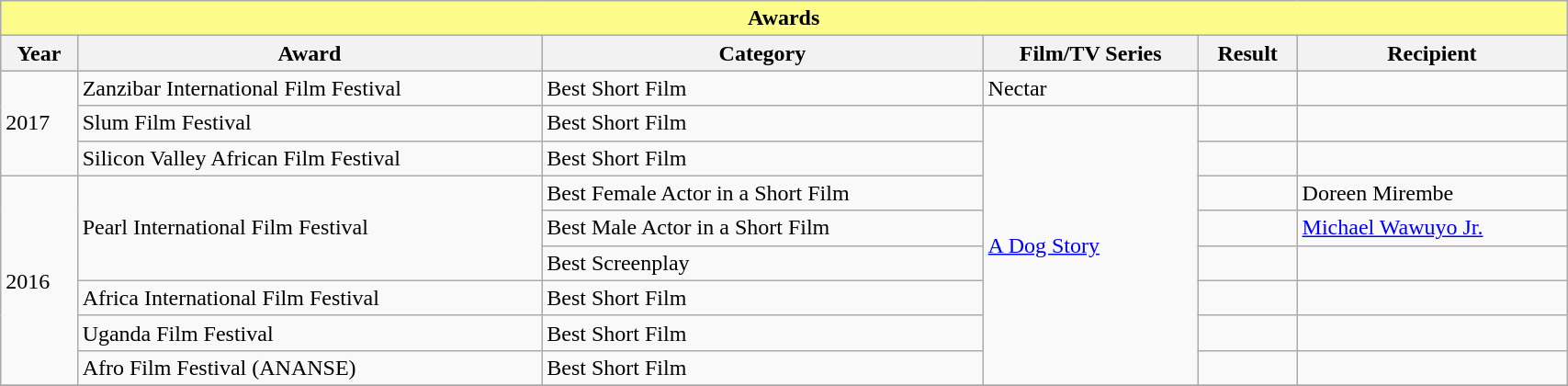<table class="wikitable" style="width:90%;">
<tr>
<th colspan="6" style="background: #FBFC8A;">Awards</th>
</tr>
<tr style="background:#ccc; text-align:center;">
<th>Year</th>
<th>Award</th>
<th>Category</th>
<th>Film/TV Series</th>
<th>Result</th>
<th>Recipient</th>
</tr>
<tr>
<td rowspan="3">2017</td>
<td>Zanzibar International Film Festival</td>
<td>Best Short Film</td>
<td>Nectar</td>
<td></td>
<td></td>
</tr>
<tr>
<td>Slum Film Festival</td>
<td>Best Short Film</td>
<td rowspan="8"><a href='#'>A Dog Story</a></td>
<td></td>
<td></td>
</tr>
<tr>
<td>Silicon Valley African Film Festival</td>
<td>Best Short Film</td>
<td></td>
<td></td>
</tr>
<tr>
<td rowspan="6">2016</td>
<td rowspan="3">Pearl International Film Festival</td>
<td>Best Female Actor in a Short Film</td>
<td></td>
<td>Doreen Mirembe</td>
</tr>
<tr>
<td>Best Male Actor in a Short Film</td>
<td></td>
<td><a href='#'>Michael Wawuyo Jr.</a></td>
</tr>
<tr>
<td>Best Screenplay</td>
<td></td>
<td></td>
</tr>
<tr>
<td>Africa International Film Festival</td>
<td>Best Short Film</td>
<td></td>
<td></td>
</tr>
<tr>
<td>Uganda Film Festival</td>
<td>Best Short Film</td>
<td></td>
<td></td>
</tr>
<tr>
<td>Afro Film Festival (ANANSE)</td>
<td>Best Short Film</td>
<td></td>
<td></td>
</tr>
<tr>
</tr>
</table>
